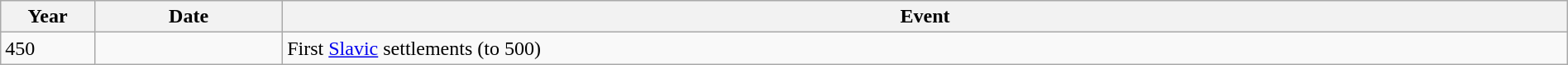<table class="wikitable" width="100%">
<tr>
<th style="width:6%">Year</th>
<th style="width:12%">Date</th>
<th>Event</th>
</tr>
<tr>
<td>450</td>
<td></td>
<td>First <a href='#'>Slavic</a> settlements (to 500)</td>
</tr>
</table>
